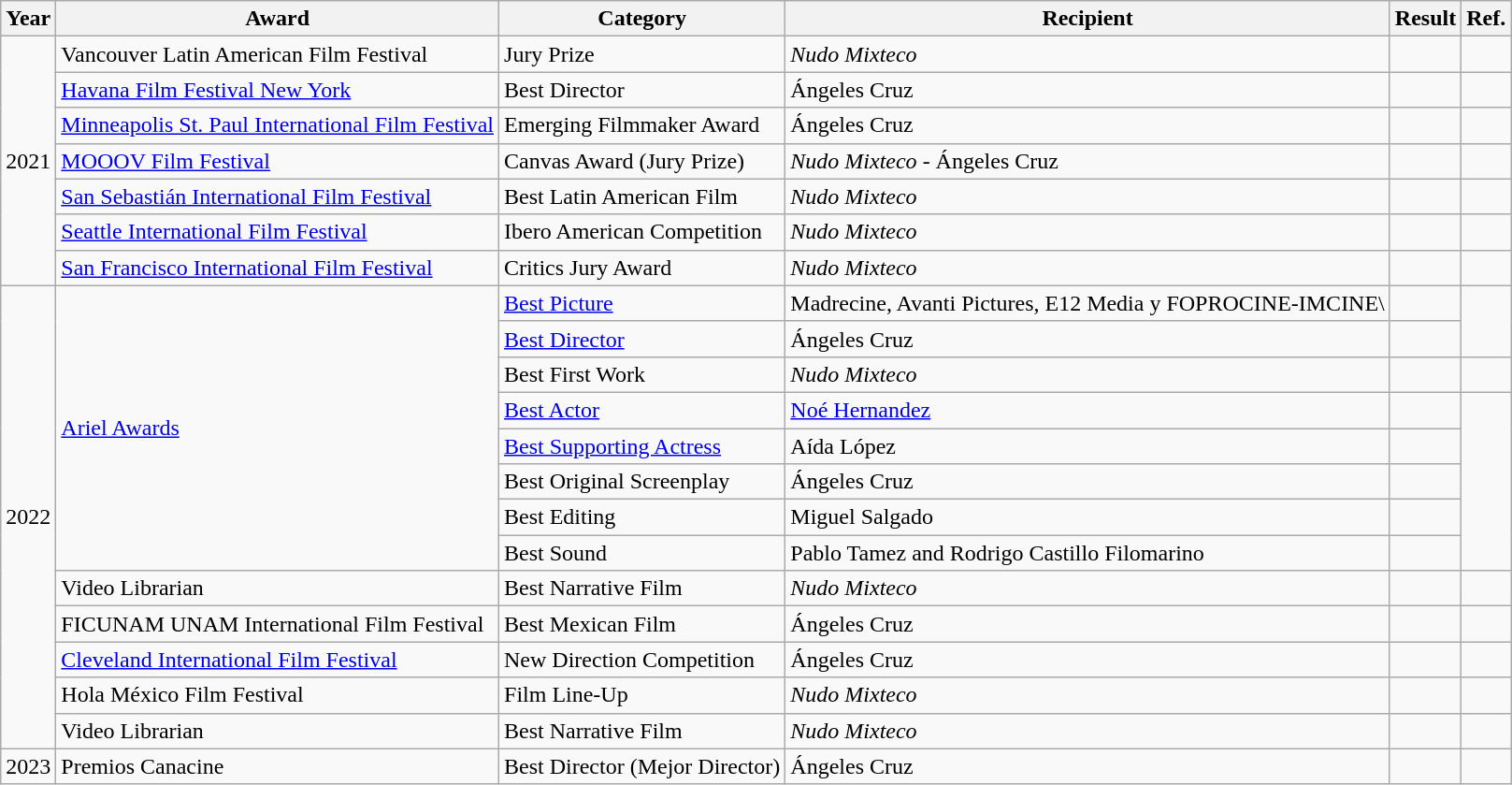<table class="wikitable">
<tr>
<th>Year</th>
<th>Award</th>
<th>Category</th>
<th>Recipient</th>
<th>Result</th>
<th>Ref.</th>
</tr>
<tr>
<td rowspan="7">2021</td>
<td>Vancouver Latin American Film Festival</td>
<td>Jury Prize</td>
<td><em>Nudo Mixteco</em></td>
<td></td>
<td></td>
</tr>
<tr>
<td><a href='#'>Havana Film Festival New York</a></td>
<td>Best Director</td>
<td>Ángeles Cruz</td>
<td></td>
<td></td>
</tr>
<tr>
<td><a href='#'>Minneapolis St. Paul International Film Festival</a></td>
<td>Emerging Filmmaker Award</td>
<td>Ángeles Cruz</td>
<td></td>
<td></td>
</tr>
<tr>
<td><a href='#'>MOOOV Film Festival</a></td>
<td>Canvas Award (Jury Prize)</td>
<td><em>Nudo Mixteco</em> - Ángeles Cruz</td>
<td></td>
<td></td>
</tr>
<tr>
<td><a href='#'>San Sebastián International Film Festival</a></td>
<td>Best Latin American Film</td>
<td><em>Nudo Mixteco</em></td>
<td></td>
<td></td>
</tr>
<tr>
<td><a href='#'>Seattle International Film Festival</a></td>
<td>Ibero American Competition</td>
<td><em>Nudo Mixteco</em></td>
<td></td>
<td></td>
</tr>
<tr>
<td><a href='#'>San Francisco International Film Festival</a></td>
<td>Critics Jury Award</td>
<td><em>Nudo Mixteco</em></td>
<td></td>
<td></td>
</tr>
<tr>
<td rowspan="13">2022</td>
<td rowspan="8"><a href='#'>Ariel Awards</a></td>
<td><a href='#'>Best Picture</a></td>
<td>Madrecine, Avanti Pictures, E12 Media y FOPROCINE-IMCINE\</td>
<td></td>
<td rowspan="2"></td>
</tr>
<tr>
<td><a href='#'>Best Director</a></td>
<td>Ángeles Cruz</td>
<td></td>
</tr>
<tr>
<td>Best First Work</td>
<td><em>Nudo Mixteco</em></td>
<td></td>
<td></td>
</tr>
<tr>
<td><a href='#'>Best Actor</a></td>
<td><a href='#'>Noé Hernandez</a></td>
<td></td>
<td rowspan="5"></td>
</tr>
<tr>
<td><a href='#'>Best Supporting Actress</a></td>
<td>Aída López</td>
<td></td>
</tr>
<tr>
<td>Best Original Screenplay</td>
<td>Ángeles Cruz</td>
<td></td>
</tr>
<tr>
<td>Best Editing</td>
<td>Miguel Salgado</td>
<td></td>
</tr>
<tr>
<td>Best Sound</td>
<td>Pablo Tamez and Rodrigo Castillo Filomarino</td>
<td></td>
</tr>
<tr>
<td>Video Librarian</td>
<td>Best Narrative Film</td>
<td><em>Nudo Mixteco</em></td>
<td></td>
<td></td>
</tr>
<tr>
<td>FICUNAM UNAM International Film Festival</td>
<td>Best Mexican Film</td>
<td>Ángeles Cruz</td>
<td></td>
<td></td>
</tr>
<tr>
<td><a href='#'>Cleveland International Film Festival</a></td>
<td>New Direction Competition</td>
<td>Ángeles Cruz</td>
<td></td>
<td></td>
</tr>
<tr>
<td>Hola México Film Festival</td>
<td>Film Line-Up</td>
<td><em>Nudo Mixteco</em></td>
<td></td>
<td></td>
</tr>
<tr>
<td>Video Librarian</td>
<td>Best Narrative Film</td>
<td><em>Nudo Mixteco</em></td>
<td></td>
<td></td>
</tr>
<tr>
<td>2023</td>
<td>Premios Canacine</td>
<td>Best Director (Mejor Director)</td>
<td>Ángeles Cruz</td>
<td></td>
<td></td>
</tr>
</table>
